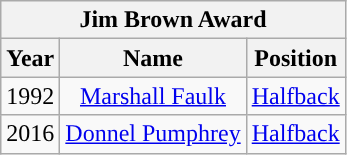<table class="wikitable">
<tr align="center">
<th colspan=5>Jim Brown Award</th>
</tr>
<tr>
<th>Year</th>
<th>Name</th>
<th>Position</th>
</tr>
<tr align="center" bgcolor="">
<td>1992</td>
<td><a href='#'>Marshall Faulk</a></td>
<td><a href='#'>Halfback</a></td>
</tr>
<tr align="center" bgcolor="">
<td>2016</td>
<td><a href='#'>Donnel Pumphrey</a></td>
<td><a href='#'>Halfback</a></td>
</tr>
</table>
